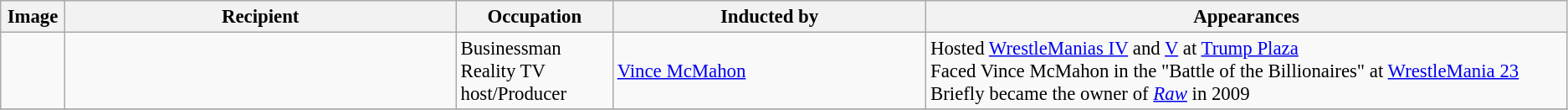<table class="wikitable" style="font-size: 95%">
<tr>
<th class="unsortable">Image</th>
<th style="width:25%;">Recipient<br></th>
<th style="width:10%;">Occupation</th>
<th style="width:20%;">Inducted by</th>
<th class="unsortable">Appearances</th>
</tr>
<tr>
<td></td>
<td></td>
<td>Businessman<br>Reality TV host/Producer</td>
<td><a href='#'>Vince McMahon</a></td>
<td>Hosted <a href='#'>WrestleManias IV</a> and <a href='#'>V</a> at <a href='#'>Trump Plaza</a><br>Faced Vince McMahon in the "Battle of the Billionaires" at <a href='#'>WrestleMania 23</a><br>Briefly became the owner of <em><a href='#'>Raw</a></em> in 2009<br></td>
</tr>
<tr>
</tr>
</table>
